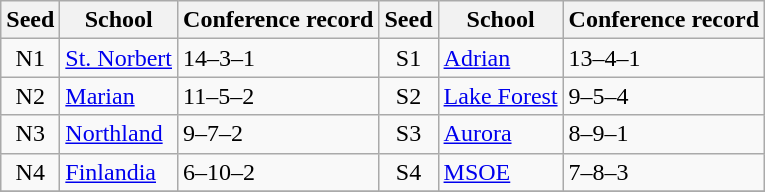<table class="wikitable">
<tr>
<th>Seed</th>
<th>School</th>
<th>Conference record</th>
<th>Seed</th>
<th>School</th>
<th>Conference record</th>
</tr>
<tr>
<td align=center>N1</td>
<td><a href='#'>St. Norbert</a></td>
<td>14–3–1</td>
<td align=center>S1</td>
<td><a href='#'>Adrian</a></td>
<td>13–4–1</td>
</tr>
<tr>
<td align=center>N2</td>
<td><a href='#'>Marian</a></td>
<td>11–5–2</td>
<td align=center>S2</td>
<td><a href='#'>Lake Forest</a></td>
<td>9–5–4</td>
</tr>
<tr>
<td align=center>N3</td>
<td><a href='#'>Northland</a></td>
<td>9–7–2</td>
<td align=center>S3</td>
<td><a href='#'>Aurora</a></td>
<td>8–9–1</td>
</tr>
<tr>
<td align=center>N4</td>
<td><a href='#'>Finlandia</a></td>
<td>6–10–2</td>
<td align=center>S4</td>
<td><a href='#'>MSOE</a></td>
<td>7–8–3</td>
</tr>
<tr>
</tr>
</table>
